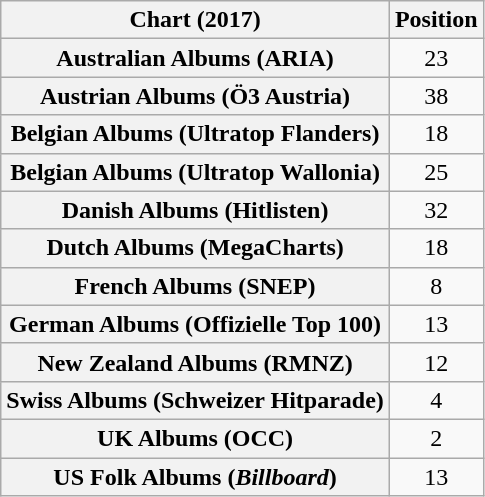<table class="wikitable sortable plainrowheaders" style="text-align:center">
<tr>
<th scope="col">Chart (2017)</th>
<th scope="col">Position</th>
</tr>
<tr>
<th scope="row">Australian Albums (ARIA)</th>
<td>23</td>
</tr>
<tr>
<th scope="row">Austrian Albums (Ö3 Austria)</th>
<td>38</td>
</tr>
<tr>
<th scope="row">Belgian Albums (Ultratop Flanders)</th>
<td>18</td>
</tr>
<tr>
<th scope="row">Belgian Albums (Ultratop Wallonia)</th>
<td>25</td>
</tr>
<tr>
<th scope="row">Danish Albums (Hitlisten)</th>
<td>32</td>
</tr>
<tr>
<th scope="row">Dutch Albums (MegaCharts)</th>
<td>18</td>
</tr>
<tr>
<th scope="row">French Albums (SNEP)</th>
<td>8</td>
</tr>
<tr>
<th scope="row">German Albums (Offizielle Top 100)</th>
<td>13</td>
</tr>
<tr>
<th scope="row">New Zealand Albums (RMNZ)</th>
<td>12</td>
</tr>
<tr>
<th scope="row">Swiss Albums (Schweizer Hitparade)</th>
<td>4</td>
</tr>
<tr>
<th scope="row">UK Albums (OCC)</th>
<td>2</td>
</tr>
<tr>
<th scope="row">US Folk Albums (<em>Billboard</em>)</th>
<td>13</td>
</tr>
</table>
